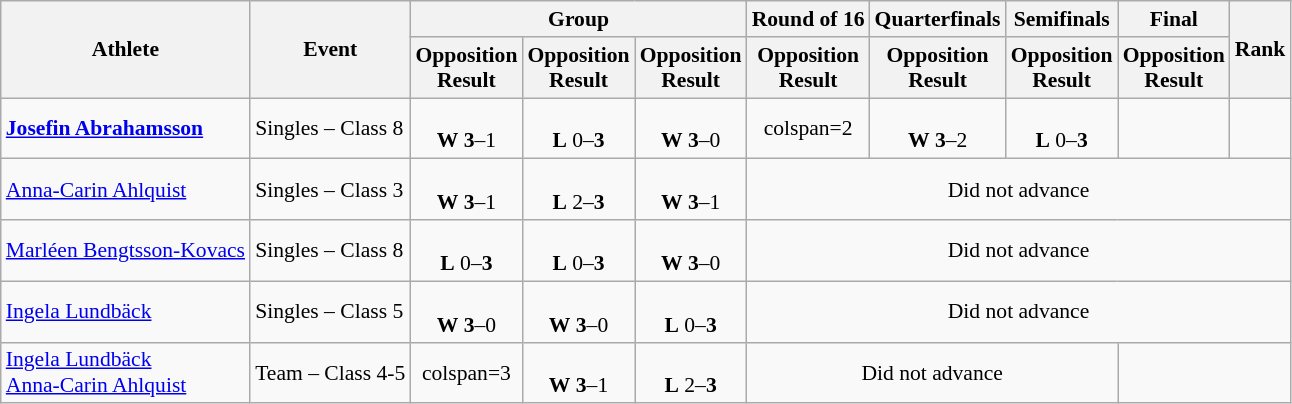<table class="wikitable" style="font-size:90%">
<tr>
<th rowspan="2">Athlete</th>
<th rowspan="2">Event</th>
<th colspan="3">Group</th>
<th>Round of 16</th>
<th>Quarterfinals</th>
<th>Semifinals</th>
<th>Final</th>
<th rowspan="2">Rank</th>
</tr>
<tr>
<th>Opposition<br>Result</th>
<th>Opposition<br>Result</th>
<th>Opposition<br>Result</th>
<th>Opposition<br>Result</th>
<th>Opposition<br>Result</th>
<th>Opposition<br>Result</th>
<th>Opposition<br>Result</th>
</tr>
<tr align=center>
<td align=left><strong><a href='#'>Josefin Abrahamsson</a></strong></td>
<td align=left>Singles – Class 8</td>
<td><br><strong>W</strong> <strong>3</strong>–1</td>
<td><br><strong>L</strong> 0–<strong>3</strong></td>
<td><br><strong>W</strong> <strong>3</strong>–0</td>
<td>colspan=2 </td>
<td><br><strong>W</strong> <strong>3</strong>–2</td>
<td><br><strong>L</strong> 0–<strong>3</strong></td>
<td></td>
</tr>
<tr align=center>
<td align=left><a href='#'>Anna-Carin Ahlquist</a></td>
<td align=left>Singles – Class 3</td>
<td><br><strong>W</strong> <strong>3</strong>–1</td>
<td><br><strong>L</strong> 2–<strong>3</strong></td>
<td><br><strong>W</strong> <strong>3</strong>–1</td>
<td colspan=5>Did not advance</td>
</tr>
<tr align=center>
<td align=left><a href='#'>Marléen Bengtsson-Kovacs</a></td>
<td align=left>Singles – Class 8</td>
<td><br><strong>L</strong> 0–<strong>3</strong></td>
<td><br><strong>L</strong> 0–<strong>3</strong></td>
<td><br><strong>W</strong> <strong>3</strong>–0</td>
<td colspan=5>Did not advance</td>
</tr>
<tr align=center>
<td align=left><a href='#'>Ingela Lundbäck</a></td>
<td align=left>Singles – Class 5</td>
<td><br><strong>W</strong> <strong>3</strong>–0</td>
<td><br><strong>W</strong> <strong>3</strong>–0</td>
<td><br><strong>L</strong> 0–<strong>3</strong></td>
<td colspan=5>Did not advance</td>
</tr>
<tr align=center>
<td align=left><a href='#'>Ingela Lundbäck</a><br><a href='#'>Anna-Carin Ahlquist</a></td>
<td align=left>Team – Class 4-5</td>
<td>colspan=3 </td>
<td><br><strong>W</strong> <strong>3</strong>–1</td>
<td><br><strong>L</strong> 2–<strong>3</strong></td>
<td colspan=3>Did not advance</td>
</tr>
</table>
